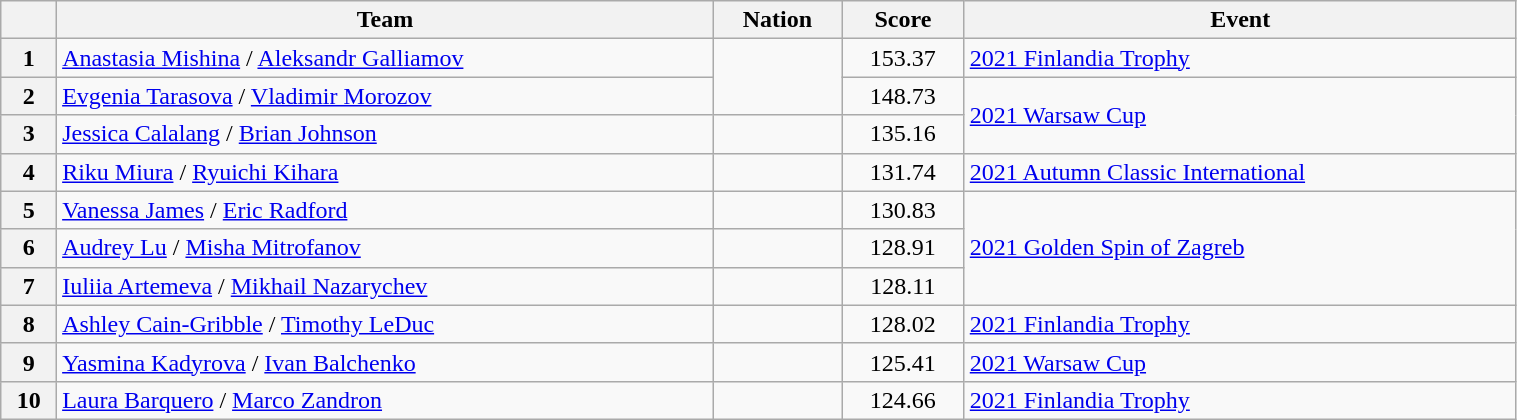<table class="wikitable sortable" style="text-align:left; width:80%">
<tr>
<th scope="col"></th>
<th scope="col">Team</th>
<th scope="col">Nation</th>
<th scope="col">Score</th>
<th scope="col">Event</th>
</tr>
<tr>
<th scope="row">1</th>
<td><a href='#'>Anastasia Mishina</a> / <a href='#'>Aleksandr Galliamov</a></td>
<td rowspan="2"></td>
<td style="text-align:center;">153.37</td>
<td><a href='#'>2021 Finlandia Trophy</a></td>
</tr>
<tr>
<th scope="row">2</th>
<td><a href='#'>Evgenia Tarasova</a> / <a href='#'>Vladimir Morozov</a></td>
<td style="text-align:center;">148.73</td>
<td rowspan="2"><a href='#'>2021 Warsaw Cup</a></td>
</tr>
<tr>
<th scope="row">3</th>
<td><a href='#'>Jessica Calalang</a> / <a href='#'>Brian Johnson</a></td>
<td></td>
<td style="text-align:center;">135.16</td>
</tr>
<tr>
<th scope="row">4</th>
<td><a href='#'>Riku Miura</a> / <a href='#'>Ryuichi Kihara</a></td>
<td></td>
<td style="text-align:center;">131.74</td>
<td><a href='#'>2021 Autumn Classic International</a></td>
</tr>
<tr>
<th scope="row">5</th>
<td><a href='#'>Vanessa James</a> / <a href='#'>Eric Radford</a></td>
<td></td>
<td style="text-align:center;">130.83</td>
<td rowspan="3"><a href='#'>2021 Golden Spin of Zagreb</a></td>
</tr>
<tr>
<th scope="row">6</th>
<td><a href='#'>Audrey Lu</a> / <a href='#'>Misha Mitrofanov</a></td>
<td></td>
<td style="text-align:center;">128.91</td>
</tr>
<tr>
<th scope="row">7</th>
<td><a href='#'>Iuliia Artemeva</a> / <a href='#'>Mikhail Nazarychev</a></td>
<td></td>
<td style="text-align:center;">128.11</td>
</tr>
<tr>
<th scope="row">8</th>
<td><a href='#'>Ashley Cain-Gribble</a> / <a href='#'>Timothy LeDuc</a></td>
<td></td>
<td style="text-align:center;">128.02</td>
<td><a href='#'>2021 Finlandia Trophy</a></td>
</tr>
<tr>
<th scope="row">9</th>
<td><a href='#'>Yasmina Kadyrova</a> / <a href='#'>Ivan Balchenko</a></td>
<td></td>
<td style="text-align:center;">125.41</td>
<td><a href='#'>2021 Warsaw Cup</a></td>
</tr>
<tr>
<th scope="row">10</th>
<td><a href='#'>Laura Barquero</a> / <a href='#'>Marco Zandron</a></td>
<td></td>
<td style="text-align:center;">124.66</td>
<td><a href='#'>2021 Finlandia Trophy</a></td>
</tr>
</table>
